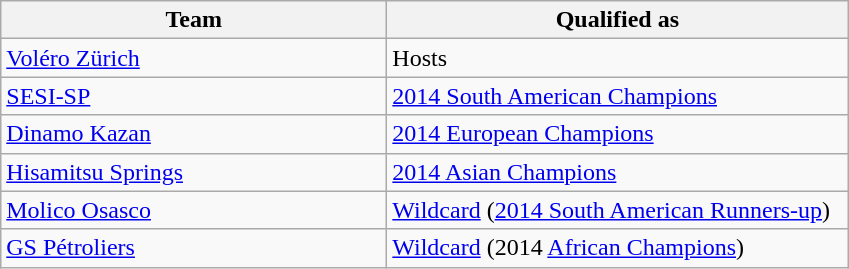<table class="wikitable">
<tr>
<th width=250>Team</th>
<th width=300>Qualified as</th>
</tr>
<tr>
<td> <a href='#'>Voléro Zürich</a></td>
<td>Hosts</td>
</tr>
<tr>
<td> <a href='#'>SESI-SP</a></td>
<td><a href='#'>2014 South American Champions</a></td>
</tr>
<tr>
<td> <a href='#'>Dinamo Kazan</a></td>
<td><a href='#'>2014 European Champions</a></td>
</tr>
<tr>
<td> <a href='#'>Hisamitsu Springs</a></td>
<td><a href='#'>2014 Asian Champions</a></td>
</tr>
<tr>
<td> <a href='#'>Molico Osasco</a></td>
<td><a href='#'>Wildcard</a> (<a href='#'>2014 South American Runners-up</a>)</td>
</tr>
<tr>
<td> <a href='#'>GS Pétroliers</a></td>
<td><a href='#'>Wildcard</a> (2014 <a href='#'>African Champions</a>)</td>
</tr>
</table>
